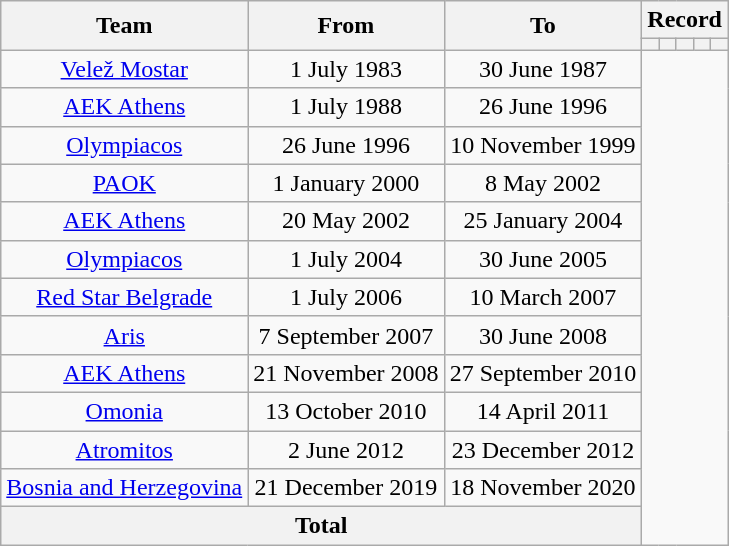<table class="wikitable" tyle="text-align: center">
<tr>
<th rowspan="2">Team</th>
<th rowspan="2">From</th>
<th rowspan="2">To</th>
<th colspan="5">Record</th>
</tr>
<tr>
<th></th>
<th></th>
<th></th>
<th></th>
<th></th>
</tr>
<tr>
<td align=center><a href='#'>Velež Mostar</a></td>
<td align=center>1 July 1983</td>
<td align=center>30 June 1987<br></td>
</tr>
<tr>
<td align=center><a href='#'>AEK Athens</a></td>
<td align=center>1 July 1988</td>
<td align=center>26 June 1996<br></td>
</tr>
<tr>
<td align=center><a href='#'>Olympiacos</a></td>
<td align=center>26 June 1996</td>
<td align=center>10 November 1999<br></td>
</tr>
<tr>
<td align=center><a href='#'>PAOK</a></td>
<td align=center>1 January 2000</td>
<td align=center>8 May 2002<br></td>
</tr>
<tr>
<td align=center><a href='#'>AEK Athens</a></td>
<td align=center>20 May 2002</td>
<td align=center>25 January 2004<br></td>
</tr>
<tr>
<td align=center><a href='#'>Olympiacos</a></td>
<td align=center>1 July 2004</td>
<td align=center>30 June 2005<br></td>
</tr>
<tr>
<td align=center><a href='#'>Red Star Belgrade</a></td>
<td align=center>1 July 2006</td>
<td align=center>10 March 2007<br></td>
</tr>
<tr>
<td align=center><a href='#'>Aris</a></td>
<td align=center>7 September 2007</td>
<td align=center>30 June 2008<br></td>
</tr>
<tr>
<td align=center><a href='#'>AEK Athens</a></td>
<td align=center>21 November 2008</td>
<td align=center>27 September 2010<br></td>
</tr>
<tr>
<td align=center><a href='#'>Omonia</a></td>
<td align=center>13 October 2010</td>
<td align=center>14 April 2011<br></td>
</tr>
<tr>
<td align=center><a href='#'>Atromitos</a></td>
<td align=center>2 June 2012</td>
<td align=center>23 December 2012<br></td>
</tr>
<tr>
<td align=center><a href='#'>Bosnia and Herzegovina</a></td>
<td align=center>21 December 2019</td>
<td align=center>18 November 2020<br></td>
</tr>
<tr>
<th colspan=3>Total<br></th>
</tr>
</table>
